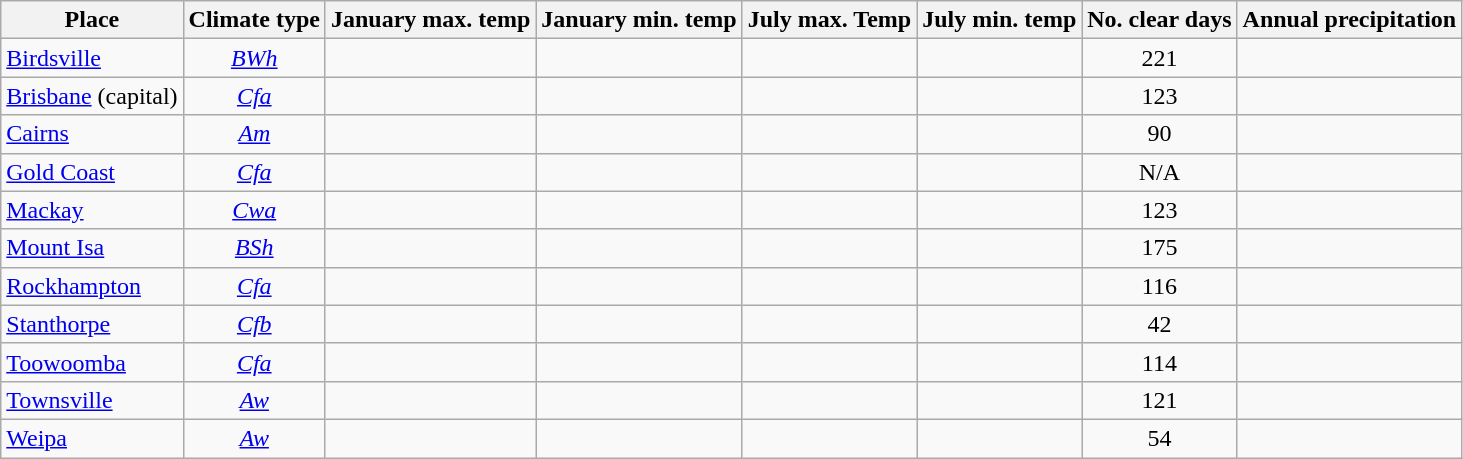<table class="wikitable sortable">
<tr>
<th>Place</th>
<th>Climate type</th>
<th>January max. temp</th>
<th>January min. temp</th>
<th>July max. Temp</th>
<th>July min. temp</th>
<th>No. clear days</th>
<th>Annual precipitation</th>
</tr>
<tr>
<td><a href='#'>Birdsville</a></td>
<td align=center><a href='#'><em>BWh</em></a></td>
<td align=center></td>
<td align=center></td>
<td align=center></td>
<td align=center></td>
<td align=center>221</td>
<td align=center></td>
</tr>
<tr>
<td><a href='#'>Brisbane</a> (capital)</td>
<td align=center><a href='#'><em>Cfa</em></a></td>
<td align=center></td>
<td align=center></td>
<td align=center></td>
<td align=center></td>
<td align=center>123</td>
<td align=center></td>
</tr>
<tr>
<td><a href='#'>Cairns</a></td>
<td align=center><a href='#'><em>Am</em></a></td>
<td align=center></td>
<td align=center></td>
<td align=center></td>
<td align=center></td>
<td align=center>90</td>
<td align=center></td>
</tr>
<tr>
<td><a href='#'>Gold Coast</a></td>
<td align=center><a href='#'><em>Cfa</em></a></td>
<td align=center></td>
<td align=center></td>
<td align=center></td>
<td align=center></td>
<td align=center>N/A</td>
<td align=center></td>
</tr>
<tr>
<td><a href='#'>Mackay</a></td>
<td align=center><a href='#'><em>Cwa</em></a></td>
<td align=center></td>
<td align=center></td>
<td align=center></td>
<td align=center></td>
<td align=center>123</td>
<td align=center></td>
</tr>
<tr>
<td><a href='#'>Mount Isa</a></td>
<td align=center><a href='#'><em>BSh</em></a></td>
<td align=center></td>
<td align=center></td>
<td align=center></td>
<td align=center></td>
<td align=center>175</td>
<td align=center></td>
</tr>
<tr>
<td><a href='#'>Rockhampton</a></td>
<td align=center><a href='#'><em>Cfa</em></a></td>
<td align=center></td>
<td align=center></td>
<td align=center></td>
<td align=center></td>
<td align=center>116</td>
<td align=center></td>
</tr>
<tr>
<td><a href='#'>Stanthorpe</a></td>
<td align=center><a href='#'><em>Cfb</em></a></td>
<td align=center></td>
<td align=center></td>
<td align=center></td>
<td align=center></td>
<td align=center>42</td>
<td align=center></td>
</tr>
<tr>
<td><a href='#'>Toowoomba</a></td>
<td align=center><a href='#'><em>Cfa</em></a></td>
<td align=center></td>
<td align=center></td>
<td align=center></td>
<td align=center></td>
<td align=center>114</td>
<td align=center></td>
</tr>
<tr>
<td><a href='#'>Townsville</a></td>
<td align=center><a href='#'><em>Aw</em></a></td>
<td align=center></td>
<td align=center></td>
<td align=center></td>
<td align=center></td>
<td align=center>121</td>
<td align=center></td>
</tr>
<tr>
<td><a href='#'>Weipa</a></td>
<td align=center><a href='#'><em>Aw</em></a></td>
<td align=center></td>
<td align=center></td>
<td align=center></td>
<td align=center></td>
<td align=center>54</td>
<td align=center></td>
</tr>
</table>
